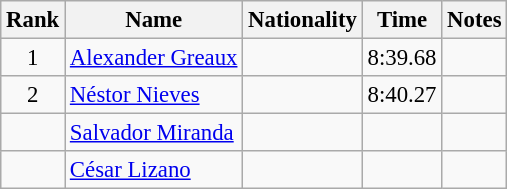<table class="wikitable sortable" style="text-align:center;font-size:95%">
<tr>
<th>Rank</th>
<th>Name</th>
<th>Nationality</th>
<th>Time</th>
<th>Notes</th>
</tr>
<tr>
<td>1</td>
<td align=left><a href='#'>Alexander Greaux</a></td>
<td align=left></td>
<td>8:39.68</td>
<td></td>
</tr>
<tr>
<td>2</td>
<td align=left><a href='#'>Néstor Nieves</a></td>
<td align=left></td>
<td>8:40.27</td>
<td></td>
</tr>
<tr>
<td></td>
<td align=left><a href='#'>Salvador Miranda</a></td>
<td align=left></td>
<td></td>
<td></td>
</tr>
<tr>
<td></td>
<td align=left><a href='#'>César Lizano</a></td>
<td align=left></td>
<td></td>
<td></td>
</tr>
</table>
